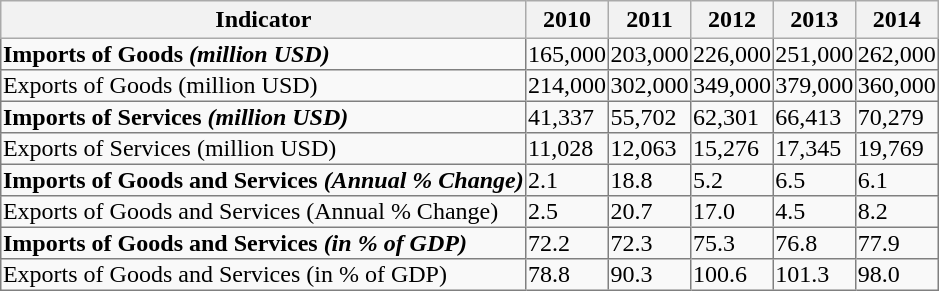<table class="wikitable sortable" style="border-spacing:0;">
<tr>
<th>Indicator</th>
<th>2010</th>
<th>2011</th>
<th>2012</th>
<th>2013</th>
<th>2014</th>
</tr>
<tr>
<td style="border-top:0.018cm solid #808080;border-bottom:0.018cm solid #808080;border-left:0.018cm solid #808080;border-right:none;padding:0.026cm;"><strong>Imports of Goods <strong><em>(million USD)<em></td>
<td style="border-top:0.018cm solid #808080;border-bottom:0.018cm solid #808080;border-left:0.018cm solid #808080;border-right:none;padding:0.026cm;">165,000</td>
<td style="border-top:0.018cm solid #808080;border-bottom:0.018cm solid #808080;border-left:0.018cm solid #808080;border-right:none;padding:0.026cm;">203,000</td>
<td style="border-top:0.018cm solid #808080;border-bottom:0.018cm solid #808080;border-left:0.018cm solid #808080;border-right:none;padding:0.026cm;">226,000</td>
<td style="border-top:0.018cm solid #808080;border-bottom:0.018cm solid #808080;border-left:0.018cm solid #808080;border-right:none;padding:0.026cm;">251,000</td>
<td style="border:0.018cm solid #808080;padding:0.026cm;">262,000</td>
</tr>
<tr>
<td style="border-top:0.018cm solid #808080;border-bottom:0.018cm solid #808080;border-left:0.018cm solid #808080;border-right:none;padding:0.026cm;"></strong>Exports of Goods </em></strong>(million USD)</em></td>
<td style="border-top:0.018cm solid #808080;border-bottom:0.018cm solid #808080;border-left:0.018cm solid #808080;border-right:none;padding:0.026cm;">214,000</td>
<td style="border-top:0.018cm solid #808080;border-bottom:0.018cm solid #808080;border-left:0.018cm solid #808080;border-right:none;padding:0.026cm;">302,000</td>
<td style="border-top:0.018cm solid #808080;border-bottom:0.018cm solid #808080;border-left:0.018cm solid #808080;border-right:none;padding:0.026cm;">349,000</td>
<td style="border-top:0.018cm solid #808080;border-bottom:0.018cm solid #808080;border-left:0.018cm solid #808080;border-right:none;padding:0.026cm;">379,000</td>
<td style="border:0.018cm solid #808080;padding:0.026cm;">360,000</td>
</tr>
<tr>
<td style="border-top:0.018cm solid #808080;border-bottom:0.018cm solid #808080;border-left:0.018cm solid #808080;border-right:none;padding:0.026cm;"><strong>Imports of Services <strong><em>(million USD)<em></td>
<td style="border-top:0.018cm solid #808080;border-bottom:0.018cm solid #808080;border-left:0.018cm solid #808080;border-right:none;padding:0.026cm;">41,337</td>
<td style="border-top:0.018cm solid #808080;border-bottom:0.018cm solid #808080;border-left:0.018cm solid #808080;border-right:none;padding:0.026cm;">55,702</td>
<td style="border-top:0.018cm solid #808080;border-bottom:0.018cm solid #808080;border-left:0.018cm solid #808080;border-right:none;padding:0.026cm;">62,301</td>
<td style="border-top:0.018cm solid #808080;border-bottom:0.018cm solid #808080;border-left:0.018cm solid #808080;border-right:none;padding:0.026cm;">66,413</td>
<td style="border:0.018cm solid #808080;padding:0.026cm;">70,279</td>
</tr>
<tr>
<td style="border-top:0.018cm solid #808080;border-bottom:0.018cm solid #808080;border-left:0.018cm solid #808080;border-right:none;padding:0.026cm;"></strong>Exports of Services </em></strong>(million USD)</em></td>
<td style="border-top:0.018cm solid #808080;border-bottom:0.018cm solid #808080;border-left:0.018cm solid #808080;border-right:none;padding:0.026cm;">11,028</td>
<td style="border-top:0.018cm solid #808080;border-bottom:0.018cm solid #808080;border-left:0.018cm solid #808080;border-right:none;padding:0.026cm;">12,063</td>
<td style="border-top:0.018cm solid #808080;border-bottom:0.018cm solid #808080;border-left:0.018cm solid #808080;border-right:none;padding:0.026cm;">15,276</td>
<td style="border-top:0.018cm solid #808080;border-bottom:0.018cm solid #808080;border-left:0.018cm solid #808080;border-right:none;padding:0.026cm;">17,345</td>
<td style="border:0.018cm solid #808080;padding:0.026cm;">19,769</td>
</tr>
<tr>
<td style="border-top:0.018cm solid #808080;border-bottom:0.018cm solid #808080;border-left:0.018cm solid #808080;border-right:none;padding:0.026cm;"><strong>Imports of Goods and Services <strong><em>(Annual % Change)<em></td>
<td style="border-top:0.018cm solid #808080;border-bottom:0.018cm solid #808080;border-left:0.018cm solid #808080;border-right:none;padding:0.026cm;">2.1</td>
<td style="border-top:0.018cm solid #808080;border-bottom:0.018cm solid #808080;border-left:0.018cm solid #808080;border-right:none;padding:0.026cm;">18.8</td>
<td style="border-top:0.018cm solid #808080;border-bottom:0.018cm solid #808080;border-left:0.018cm solid #808080;border-right:none;padding:0.026cm;">5.2</td>
<td style="border-top:0.018cm solid #808080;border-bottom:0.018cm solid #808080;border-left:0.018cm solid #808080;border-right:none;padding:0.026cm;">6.5</td>
<td style="border:0.018cm solid #808080;padding:0.026cm;">6.1</td>
</tr>
<tr>
<td style="border-top:0.018cm solid #808080;border-bottom:0.018cm solid #808080;border-left:0.018cm solid #808080;border-right:none;padding:0.026cm;"></strong>Exports of Goods and Services </em></strong>(Annual % Change)</em></td>
<td style="border-top:0.018cm solid #808080;border-bottom:0.018cm solid #808080;border-left:0.018cm solid #808080;border-right:none;padding:0.026cm;">2.5</td>
<td style="border-top:0.018cm solid #808080;border-bottom:0.018cm solid #808080;border-left:0.018cm solid #808080;border-right:none;padding:0.026cm;">20.7</td>
<td style="border-top:0.018cm solid #808080;border-bottom:0.018cm solid #808080;border-left:0.018cm solid #808080;border-right:none;padding:0.026cm;">17.0</td>
<td style="border-top:0.018cm solid #808080;border-bottom:0.018cm solid #808080;border-left:0.018cm solid #808080;border-right:none;padding:0.026cm;">4.5</td>
<td style="border:0.018cm solid #808080;padding:0.026cm;">8.2</td>
</tr>
<tr>
<td style="border-top:0.018cm solid #808080;border-bottom:0.018cm solid #808080;border-left:0.018cm solid #808080;border-right:none;padding:0.026cm;"><strong>Imports of Goods and Services <strong><em>(in % of GDP)<em></td>
<td style="border-top:0.018cm solid #808080;border-bottom:0.018cm solid #808080;border-left:0.018cm solid #808080;border-right:none;padding:0.026cm;">72.2</td>
<td style="border-top:0.018cm solid #808080;border-bottom:0.018cm solid #808080;border-left:0.018cm solid #808080;border-right:none;padding:0.026cm;">72.3</td>
<td style="border-top:0.018cm solid #808080;border-bottom:0.018cm solid #808080;border-left:0.018cm solid #808080;border-right:none;padding:0.026cm;">75.3</td>
<td style="border-top:0.018cm solid #808080;border-bottom:0.018cm solid #808080;border-left:0.018cm solid #808080;border-right:none;padding:0.026cm;">76.8</td>
<td style="border:0.018cm solid #808080;padding:0.026cm;">77.9</td>
</tr>
<tr>
<td style="border-top:0.018cm solid #808080;border-bottom:0.018cm solid #808080;border-left:0.018cm solid #808080;border-right:none;padding:0.026cm;"></strong>Exports of Goods and Services </em></strong>(in % of GDP)</em></td>
<td style="border-top:0.018cm solid #808080;border-bottom:0.018cm solid #808080;border-left:0.018cm solid #808080;border-right:none;padding:0.026cm;">78.8</td>
<td style="border-top:0.018cm solid #808080;border-bottom:0.018cm solid #808080;border-left:0.018cm solid #808080;border-right:none;padding:0.026cm;">90.3</td>
<td style="border-top:0.018cm solid #808080;border-bottom:0.018cm solid #808080;border-left:0.018cm solid #808080;border-right:none;padding:0.026cm;">100.6</td>
<td style="border-top:0.018cm solid #808080;border-bottom:0.018cm solid #808080;border-left:0.018cm solid #808080;border-right:none;padding:0.026cm;">101.3</td>
<td style="border:0.018cm solid #808080;padding:0.026cm;">98.0</td>
</tr>
</table>
